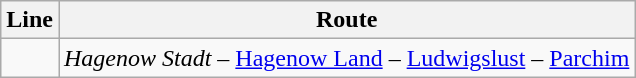<table class="wikitable">
<tr>
<th>Line</th>
<th>Route</th>
</tr>
<tr>
<td align="center"></td>
<td><em>Hagenow Stadt</em> – <a href='#'>Hagenow Land</a> – <a href='#'>Ludwigslust</a> – <a href='#'>Parchim</a></td>
</tr>
</table>
